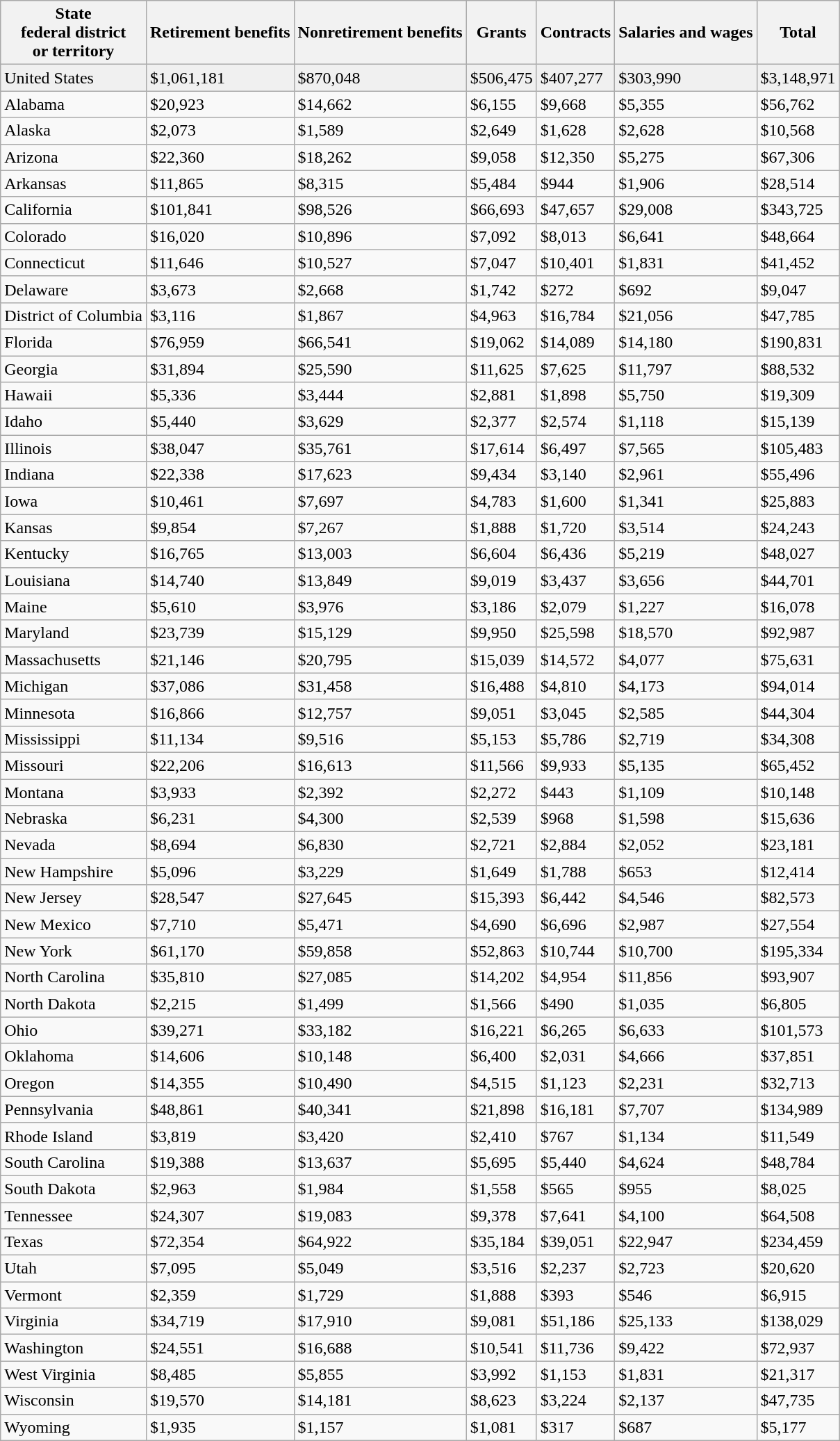<table class="wikitable sortable">
<tr>
<th>State<br>federal district<br> or territory</th>
<th>Retirement benefits</th>
<th>Nonretirement benefits</th>
<th>Grants</th>
<th>Contracts</th>
<th>Salaries and wages</th>
<th>Total</th>
</tr>
<tr style="background:#f0f0f0">
<td>United States</td>
<td>$1,061,181</td>
<td>$870,048</td>
<td>$506,475</td>
<td>$407,277</td>
<td>$303,990</td>
<td>$3,148,971</td>
</tr>
<tr>
<td>Alabama</td>
<td>$20,923</td>
<td>$14,662</td>
<td>$6,155</td>
<td>$9,668</td>
<td>$5,355</td>
<td>$56,762</td>
</tr>
<tr>
<td>Alaska</td>
<td>$2,073</td>
<td>$1,589</td>
<td>$2,649</td>
<td>$1,628</td>
<td>$2,628</td>
<td>$10,568</td>
</tr>
<tr>
<td>Arizona</td>
<td>$22,360</td>
<td>$18,262</td>
<td>$9,058</td>
<td>$12,350</td>
<td>$5,275</td>
<td>$67,306</td>
</tr>
<tr>
<td>Arkansas</td>
<td>$11,865</td>
<td>$8,315</td>
<td>$5,484</td>
<td>$944</td>
<td>$1,906</td>
<td>$28,514</td>
</tr>
<tr>
<td>California</td>
<td>$101,841</td>
<td>$98,526</td>
<td>$66,693</td>
<td>$47,657</td>
<td>$29,008</td>
<td>$343,725</td>
</tr>
<tr>
<td>Colorado</td>
<td>$16,020</td>
<td>$10,896</td>
<td>$7,092</td>
<td>$8,013</td>
<td>$6,641</td>
<td>$48,664</td>
</tr>
<tr>
<td>Connecticut</td>
<td>$11,646</td>
<td>$10,527</td>
<td>$7,047</td>
<td>$10,401</td>
<td>$1,831</td>
<td>$41,452</td>
</tr>
<tr>
<td>Delaware</td>
<td>$3,673</td>
<td>$2,668</td>
<td>$1,742</td>
<td>$272</td>
<td>$692</td>
<td>$9,047</td>
</tr>
<tr>
<td>District of Columbia</td>
<td>$3,116</td>
<td>$1,867</td>
<td>$4,963</td>
<td>$16,784</td>
<td>$21,056</td>
<td>$47,785</td>
</tr>
<tr>
<td>Florida</td>
<td>$76,959</td>
<td>$66,541</td>
<td>$19,062</td>
<td>$14,089</td>
<td>$14,180</td>
<td>$190,831</td>
</tr>
<tr>
<td>Georgia</td>
<td>$31,894</td>
<td>$25,590</td>
<td>$11,625</td>
<td>$7,625</td>
<td>$11,797</td>
<td>$88,532</td>
</tr>
<tr>
<td>Hawaii</td>
<td>$5,336</td>
<td>$3,444</td>
<td>$2,881</td>
<td>$1,898</td>
<td>$5,750</td>
<td>$19,309</td>
</tr>
<tr>
<td>Idaho</td>
<td>$5,440</td>
<td>$3,629</td>
<td>$2,377</td>
<td>$2,574</td>
<td>$1,118</td>
<td>$15,139</td>
</tr>
<tr>
<td>Illinois</td>
<td>$38,047</td>
<td>$35,761</td>
<td>$17,614</td>
<td>$6,497</td>
<td>$7,565</td>
<td>$105,483</td>
</tr>
<tr>
<td>Indiana</td>
<td>$22,338</td>
<td>$17,623</td>
<td>$9,434</td>
<td>$3,140</td>
<td>$2,961</td>
<td>$55,496</td>
</tr>
<tr>
<td>Iowa</td>
<td>$10,461</td>
<td>$7,697</td>
<td>$4,783</td>
<td>$1,600</td>
<td>$1,341</td>
<td>$25,883</td>
</tr>
<tr>
<td>Kansas</td>
<td>$9,854</td>
<td>$7,267</td>
<td>$1,888</td>
<td>$1,720</td>
<td>$3,514</td>
<td>$24,243</td>
</tr>
<tr>
<td>Kentucky</td>
<td>$16,765</td>
<td>$13,003</td>
<td>$6,604</td>
<td>$6,436</td>
<td>$5,219</td>
<td>$48,027</td>
</tr>
<tr>
<td>Louisiana</td>
<td>$14,740</td>
<td>$13,849</td>
<td>$9,019</td>
<td>$3,437</td>
<td>$3,656</td>
<td>$44,701</td>
</tr>
<tr>
<td>Maine</td>
<td>$5,610</td>
<td>$3,976</td>
<td>$3,186</td>
<td>$2,079</td>
<td>$1,227</td>
<td>$16,078</td>
</tr>
<tr>
<td>Maryland</td>
<td>$23,739</td>
<td>$15,129</td>
<td>$9,950</td>
<td>$25,598</td>
<td>$18,570</td>
<td>$92,987</td>
</tr>
<tr>
<td>Massachusetts</td>
<td>$21,146</td>
<td>$20,795</td>
<td>$15,039</td>
<td>$14,572</td>
<td>$4,077</td>
<td>$75,631</td>
</tr>
<tr>
<td>Michigan</td>
<td>$37,086</td>
<td>$31,458</td>
<td>$16,488</td>
<td>$4,810</td>
<td>$4,173</td>
<td>$94,014</td>
</tr>
<tr>
<td>Minnesota</td>
<td>$16,866</td>
<td>$12,757</td>
<td>$9,051</td>
<td>$3,045</td>
<td>$2,585</td>
<td>$44,304</td>
</tr>
<tr>
<td>Mississippi</td>
<td>$11,134</td>
<td>$9,516</td>
<td>$5,153</td>
<td>$5,786</td>
<td>$2,719</td>
<td>$34,308</td>
</tr>
<tr>
<td>Missouri</td>
<td>$22,206</td>
<td>$16,613</td>
<td>$11,566</td>
<td>$9,933</td>
<td>$5,135</td>
<td>$65,452</td>
</tr>
<tr>
<td>Montana</td>
<td>$3,933</td>
<td>$2,392</td>
<td>$2,272</td>
<td>$443</td>
<td>$1,109</td>
<td>$10,148</td>
</tr>
<tr>
<td>Nebraska</td>
<td>$6,231</td>
<td>$4,300</td>
<td>$2,539</td>
<td>$968</td>
<td>$1,598</td>
<td>$15,636</td>
</tr>
<tr>
<td>Nevada</td>
<td>$8,694</td>
<td>$6,830</td>
<td>$2,721</td>
<td>$2,884</td>
<td>$2,052</td>
<td>$23,181</td>
</tr>
<tr>
<td>New Hampshire</td>
<td>$5,096</td>
<td>$3,229</td>
<td>$1,649</td>
<td>$1,788</td>
<td>$653</td>
<td>$12,414</td>
</tr>
<tr>
<td>New Jersey</td>
<td>$28,547</td>
<td>$27,645</td>
<td>$15,393</td>
<td>$6,442</td>
<td>$4,546</td>
<td>$82,573</td>
</tr>
<tr>
<td>New Mexico</td>
<td>$7,710</td>
<td>$5,471</td>
<td>$4,690</td>
<td>$6,696</td>
<td>$2,987</td>
<td>$27,554</td>
</tr>
<tr>
<td>New York</td>
<td>$61,170</td>
<td>$59,858</td>
<td>$52,863</td>
<td>$10,744</td>
<td>$10,700</td>
<td>$195,334</td>
</tr>
<tr>
<td>North Carolina</td>
<td>$35,810</td>
<td>$27,085</td>
<td>$14,202</td>
<td>$4,954</td>
<td>$11,856</td>
<td>$93,907</td>
</tr>
<tr>
<td>North Dakota</td>
<td>$2,215</td>
<td>$1,499</td>
<td>$1,566</td>
<td>$490</td>
<td>$1,035</td>
<td>$6,805</td>
</tr>
<tr>
<td>Ohio</td>
<td>$39,271</td>
<td>$33,182</td>
<td>$16,221</td>
<td>$6,265</td>
<td>$6,633</td>
<td>$101,573</td>
</tr>
<tr>
<td>Oklahoma</td>
<td>$14,606</td>
<td>$10,148</td>
<td>$6,400</td>
<td>$2,031</td>
<td>$4,666</td>
<td>$37,851</td>
</tr>
<tr>
<td>Oregon</td>
<td>$14,355</td>
<td>$10,490</td>
<td>$4,515</td>
<td>$1,123</td>
<td>$2,231</td>
<td>$32,713</td>
</tr>
<tr>
<td>Pennsylvania</td>
<td>$48,861</td>
<td>$40,341</td>
<td>$21,898</td>
<td>$16,181</td>
<td>$7,707</td>
<td>$134,989</td>
</tr>
<tr>
<td>Rhode Island</td>
<td>$3,819</td>
<td>$3,420</td>
<td>$2,410</td>
<td>$767</td>
<td>$1,134</td>
<td>$11,549</td>
</tr>
<tr>
<td>South Carolina</td>
<td>$19,388</td>
<td>$13,637</td>
<td>$5,695</td>
<td>$5,440</td>
<td>$4,624</td>
<td>$48,784</td>
</tr>
<tr>
<td>South Dakota</td>
<td>$2,963</td>
<td>$1,984</td>
<td>$1,558</td>
<td>$565</td>
<td>$955</td>
<td>$8,025</td>
</tr>
<tr>
<td>Tennessee</td>
<td>$24,307</td>
<td>$19,083</td>
<td>$9,378</td>
<td>$7,641</td>
<td>$4,100</td>
<td>$64,508</td>
</tr>
<tr>
<td>Texas</td>
<td>$72,354</td>
<td>$64,922</td>
<td>$35,184</td>
<td>$39,051</td>
<td>$22,947</td>
<td>$234,459</td>
</tr>
<tr>
<td>Utah</td>
<td>$7,095</td>
<td>$5,049</td>
<td>$3,516</td>
<td>$2,237</td>
<td>$2,723</td>
<td>$20,620</td>
</tr>
<tr>
<td>Vermont</td>
<td>$2,359</td>
<td>$1,729</td>
<td>$1,888</td>
<td>$393</td>
<td>$546</td>
<td>$6,915</td>
</tr>
<tr>
<td>Virginia</td>
<td>$34,719</td>
<td>$17,910</td>
<td>$9,081</td>
<td>$51,186</td>
<td>$25,133</td>
<td>$138,029</td>
</tr>
<tr>
<td>Washington</td>
<td>$24,551</td>
<td>$16,688</td>
<td>$10,541</td>
<td>$11,736</td>
<td>$9,422</td>
<td>$72,937</td>
</tr>
<tr>
<td>West Virginia</td>
<td>$8,485</td>
<td>$5,855</td>
<td>$3,992</td>
<td>$1,153</td>
<td>$1,831</td>
<td>$21,317</td>
</tr>
<tr>
<td>Wisconsin</td>
<td>$19,570</td>
<td>$14,181</td>
<td>$8,623</td>
<td>$3,224</td>
<td>$2,137</td>
<td>$47,735</td>
</tr>
<tr>
<td>Wyoming</td>
<td>$1,935</td>
<td>$1,157</td>
<td>$1,081</td>
<td>$317</td>
<td>$687</td>
<td>$5,177</td>
</tr>
</table>
